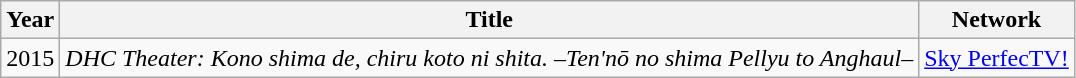<table class="wikitable">
<tr>
<th>Year</th>
<th>Title</th>
<th>Network</th>
</tr>
<tr>
<td>2015</td>
<td><em>DHC Theater: Kono shima de, chiru koto ni shita. –Ten'nō no shima Pellyu to Anghaul–</em></td>
<td><a href='#'>Sky PerfecTV!</a></td>
</tr>
</table>
